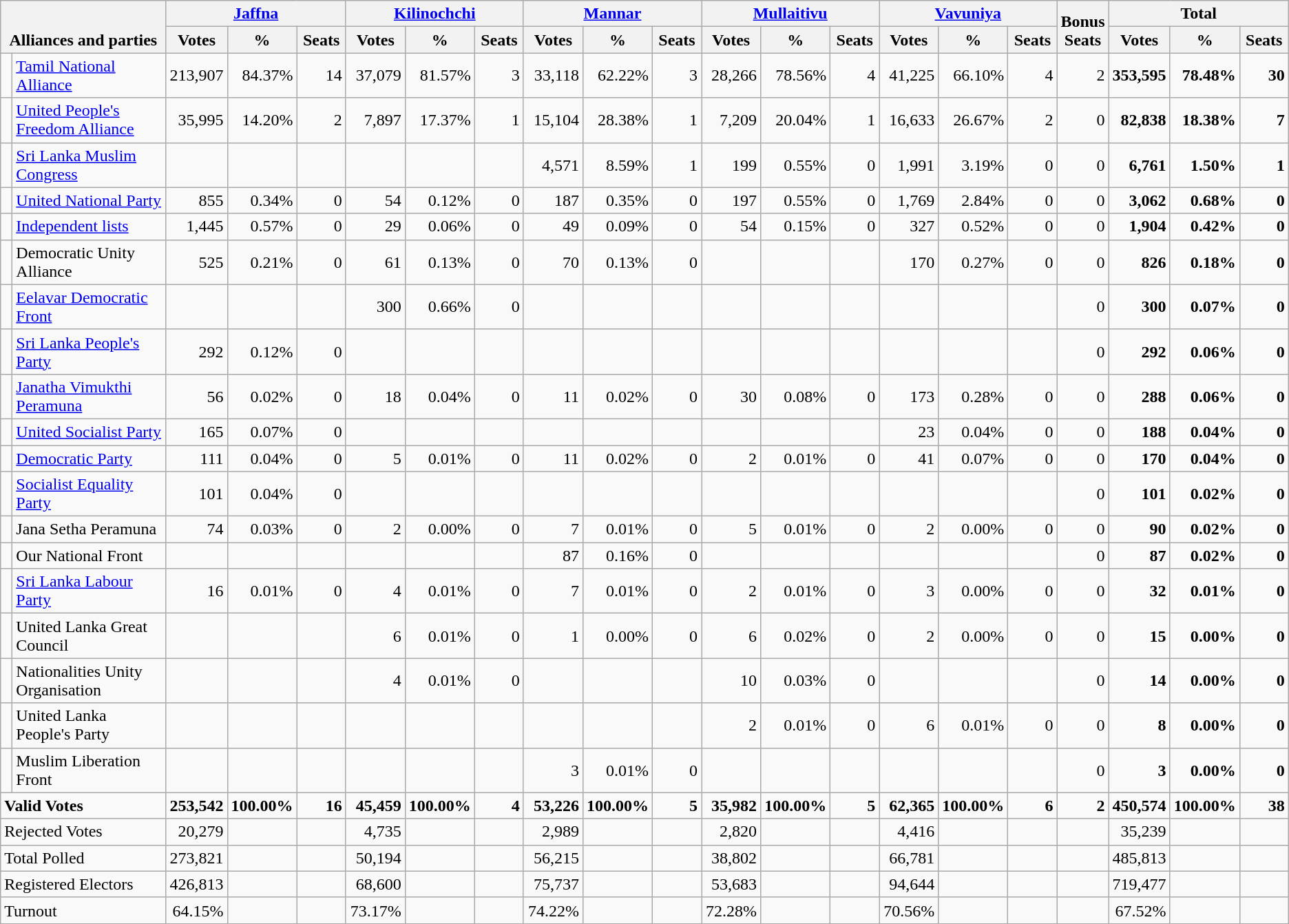<table class="wikitable" style="text-align:right;">
<tr>
<th valign=bottom rowspan=2 colspan=2 width="200">Alliances and parties</th>
<th colspan=3><a href='#'>Jaffna</a></th>
<th colspan=3><a href='#'>Kilinochchi</a></th>
<th colspan=3><a href='#'>Mannar</a></th>
<th colspan=3><a href='#'>Mullaitivu</a></th>
<th colspan=3><a href='#'>Vavuniya</a></th>
<th valign=bottom rowspan=2 width="40">Bonus<br>Seats</th>
<th colspan=3>Total</th>
</tr>
<tr>
<th align=center valign=bottom width="50">Votes</th>
<th align=center valign=bottom width="50">%</th>
<th align=center valign=bottom width="40">Seats</th>
<th align=center valign=bottom width="50">Votes</th>
<th align=center valign=bottom width="50">%</th>
<th align=center valign=bottom width="40">Seats</th>
<th align=center valign=bottom width="50">Votes</th>
<th align=center valign=bottom width="50">%</th>
<th align=center valign=bottom width="40">Seats</th>
<th align=center valign=bottom width="50">Votes</th>
<th align=center valign=bottom width="50">%</th>
<th align=center valign=bottom width="40">Seats</th>
<th align=center valign=bottom width="50">Votes</th>
<th align=center valign=bottom width="50">%</th>
<th align=center valign=bottom width="40">Seats</th>
<th align=center valign=bottom width="50">Votes</th>
<th align=center valign=bottom width="50">%</th>
<th align=center valign=bottom width="40">Seats</th>
</tr>
<tr>
<td bgcolor=> </td>
<td align=left><a href='#'>Tamil National Alliance</a></td>
<td>213,907</td>
<td>84.37%</td>
<td>14</td>
<td>37,079</td>
<td>81.57%</td>
<td>3</td>
<td>33,118</td>
<td>62.22%</td>
<td>3</td>
<td>28,266</td>
<td>78.56%</td>
<td>4</td>
<td>41,225</td>
<td>66.10%</td>
<td>4</td>
<td>2</td>
<td><strong>353,595</strong></td>
<td><strong>78.48%</strong></td>
<td><strong>30</strong></td>
</tr>
<tr>
<td bgcolor=> </td>
<td align=left><a href='#'>United People's Freedom Alliance</a></td>
<td>35,995</td>
<td>14.20%</td>
<td>2</td>
<td>7,897</td>
<td>17.37%</td>
<td>1</td>
<td>15,104</td>
<td>28.38%</td>
<td>1</td>
<td>7,209</td>
<td>20.04%</td>
<td>1</td>
<td>16,633</td>
<td>26.67%</td>
<td>2</td>
<td>0</td>
<td><strong>82,838</strong></td>
<td><strong>18.38%</strong></td>
<td><strong>7</strong></td>
</tr>
<tr>
<td bgcolor=> </td>
<td align=left><a href='#'>Sri Lanka Muslim Congress</a></td>
<td></td>
<td></td>
<td></td>
<td></td>
<td></td>
<td></td>
<td>4,571</td>
<td>8.59%</td>
<td>1</td>
<td>199</td>
<td>0.55%</td>
<td>0</td>
<td>1,991</td>
<td>3.19%</td>
<td>0</td>
<td>0</td>
<td><strong>6,761</strong></td>
<td><strong>1.50%</strong></td>
<td><strong>1</strong></td>
</tr>
<tr>
<td bgcolor=> </td>
<td align=left><a href='#'>United National Party</a></td>
<td>855</td>
<td>0.34%</td>
<td>0</td>
<td>54</td>
<td>0.12%</td>
<td>0</td>
<td>187</td>
<td>0.35%</td>
<td>0</td>
<td>197</td>
<td>0.55%</td>
<td>0</td>
<td>1,769</td>
<td>2.84%</td>
<td>0</td>
<td>0</td>
<td><strong>3,062</strong></td>
<td><strong>0.68%</strong></td>
<td><strong>0</strong></td>
</tr>
<tr>
<td bgcolor=> </td>
<td align=left><a href='#'>Independent lists</a></td>
<td>1,445</td>
<td>0.57%</td>
<td>0</td>
<td>29</td>
<td>0.06%</td>
<td>0</td>
<td>49</td>
<td>0.09%</td>
<td>0</td>
<td>54</td>
<td>0.15%</td>
<td>0</td>
<td>327</td>
<td>0.52%</td>
<td>0</td>
<td>0</td>
<td><strong>1,904</strong></td>
<td><strong>0.42%</strong></td>
<td><strong>0</strong></td>
</tr>
<tr>
<td bgcolor=> </td>
<td align=left>Democratic Unity Alliance</td>
<td>525</td>
<td>0.21%</td>
<td>0</td>
<td>61</td>
<td>0.13%</td>
<td>0</td>
<td>70</td>
<td>0.13%</td>
<td>0</td>
<td></td>
<td></td>
<td></td>
<td>170</td>
<td>0.27%</td>
<td>0</td>
<td>0</td>
<td><strong>826</strong></td>
<td><strong>0.18%</strong></td>
<td><strong>0</strong></td>
</tr>
<tr>
<td bgcolor=> </td>
<td align=left><a href='#'>Eelavar Democratic Front</a></td>
<td></td>
<td></td>
<td></td>
<td>300</td>
<td>0.66%</td>
<td>0</td>
<td></td>
<td></td>
<td></td>
<td></td>
<td></td>
<td></td>
<td></td>
<td></td>
<td></td>
<td>0</td>
<td><strong>300</strong></td>
<td><strong>0.07%</strong></td>
<td><strong>0</strong></td>
</tr>
<tr>
<td></td>
<td align=left><a href='#'>Sri Lanka People's Party</a></td>
<td>292</td>
<td>0.12%</td>
<td>0</td>
<td></td>
<td></td>
<td></td>
<td></td>
<td></td>
<td></td>
<td></td>
<td></td>
<td></td>
<td></td>
<td></td>
<td></td>
<td>0</td>
<td><strong>292</strong></td>
<td><strong>0.06%</strong></td>
<td><strong>0</strong></td>
</tr>
<tr>
<td bgcolor=> </td>
<td align=left><a href='#'>Janatha Vimukthi Peramuna</a></td>
<td>56</td>
<td>0.02%</td>
<td>0</td>
<td>18</td>
<td>0.04%</td>
<td>0</td>
<td>11</td>
<td>0.02%</td>
<td>0</td>
<td>30</td>
<td>0.08%</td>
<td>0</td>
<td>173</td>
<td>0.28%</td>
<td>0</td>
<td>0</td>
<td><strong>288</strong></td>
<td><strong>0.06%</strong></td>
<td><strong>0</strong></td>
</tr>
<tr>
<td></td>
<td align=left><a href='#'>United Socialist Party</a></td>
<td>165</td>
<td>0.07%</td>
<td>0</td>
<td></td>
<td></td>
<td></td>
<td></td>
<td></td>
<td></td>
<td></td>
<td></td>
<td></td>
<td>23</td>
<td>0.04%</td>
<td>0</td>
<td>0</td>
<td><strong>188</strong></td>
<td><strong>0.04%</strong></td>
<td><strong>0</strong></td>
</tr>
<tr>
<td></td>
<td align=left><a href='#'>Democratic Party</a></td>
<td>111</td>
<td>0.04%</td>
<td>0</td>
<td>5</td>
<td>0.01%</td>
<td>0</td>
<td>11</td>
<td>0.02%</td>
<td>0</td>
<td>2</td>
<td>0.01%</td>
<td>0</td>
<td>41</td>
<td>0.07%</td>
<td>0</td>
<td>0</td>
<td><strong>170</strong></td>
<td><strong>0.04%</strong></td>
<td><strong>0</strong></td>
</tr>
<tr>
<td></td>
<td align=left><a href='#'>Socialist Equality Party</a></td>
<td>101</td>
<td>0.04%</td>
<td>0</td>
<td></td>
<td></td>
<td></td>
<td></td>
<td></td>
<td></td>
<td></td>
<td></td>
<td></td>
<td></td>
<td></td>
<td></td>
<td>0</td>
<td><strong>101</strong></td>
<td><strong>0.02%</strong></td>
<td><strong>0</strong></td>
</tr>
<tr>
<td></td>
<td align=left>Jana Setha Peramuna</td>
<td>74</td>
<td>0.03%</td>
<td>0</td>
<td>2</td>
<td>0.00%</td>
<td>0</td>
<td>7</td>
<td>0.01%</td>
<td>0</td>
<td>5</td>
<td>0.01%</td>
<td>0</td>
<td>2</td>
<td>0.00%</td>
<td>0</td>
<td>0</td>
<td><strong>90</strong></td>
<td><strong>0.02%</strong></td>
<td><strong>0</strong></td>
</tr>
<tr>
<td></td>
<td align=left>Our National Front</td>
<td></td>
<td></td>
<td></td>
<td></td>
<td></td>
<td></td>
<td>87</td>
<td>0.16%</td>
<td>0</td>
<td></td>
<td></td>
<td></td>
<td></td>
<td></td>
<td></td>
<td>0</td>
<td><strong>87</strong></td>
<td><strong>0.02%</strong></td>
<td><strong>0</strong></td>
</tr>
<tr>
<td></td>
<td align=left><a href='#'>Sri Lanka Labour Party</a></td>
<td>16</td>
<td>0.01%</td>
<td>0</td>
<td>4</td>
<td>0.01%</td>
<td>0</td>
<td>7</td>
<td>0.01%</td>
<td>0</td>
<td>2</td>
<td>0.01%</td>
<td>0</td>
<td>3</td>
<td>0.00%</td>
<td>0</td>
<td>0</td>
<td><strong>32</strong></td>
<td><strong>0.01%</strong></td>
<td><strong>0</strong></td>
</tr>
<tr>
<td></td>
<td align=left>United Lanka Great Council</td>
<td></td>
<td></td>
<td></td>
<td>6</td>
<td>0.01%</td>
<td>0</td>
<td>1</td>
<td>0.00%</td>
<td>0</td>
<td>6</td>
<td>0.02%</td>
<td>0</td>
<td>2</td>
<td>0.00%</td>
<td>0</td>
<td>0</td>
<td><strong>15</strong></td>
<td><strong>0.00%</strong></td>
<td><strong>0</strong></td>
</tr>
<tr>
<td></td>
<td align=left>Nationalities Unity Organisation</td>
<td></td>
<td></td>
<td></td>
<td>4</td>
<td>0.01%</td>
<td>0</td>
<td></td>
<td></td>
<td></td>
<td>10</td>
<td>0.03%</td>
<td>0</td>
<td></td>
<td></td>
<td></td>
<td>0</td>
<td><strong>14</strong></td>
<td><strong>0.00%</strong></td>
<td><strong>0</strong></td>
</tr>
<tr>
<td></td>
<td align=left>United Lanka People's Party</td>
<td></td>
<td></td>
<td></td>
<td></td>
<td></td>
<td></td>
<td></td>
<td></td>
<td></td>
<td>2</td>
<td>0.01%</td>
<td>0</td>
<td>6</td>
<td>0.01%</td>
<td>0</td>
<td>0</td>
<td><strong>8</strong></td>
<td><strong>0.00%</strong></td>
<td><strong>0</strong></td>
</tr>
<tr>
<td></td>
<td align=left>Muslim Liberation Front</td>
<td></td>
<td></td>
<td></td>
<td></td>
<td></td>
<td></td>
<td>3</td>
<td>0.01%</td>
<td>0</td>
<td></td>
<td></td>
<td></td>
<td></td>
<td></td>
<td></td>
<td>0</td>
<td><strong>3</strong></td>
<td><strong>0.00%</strong></td>
<td><strong>0</strong></td>
</tr>
<tr style="font-weight:bold">
<td colspan=2 align=left>Valid Votes</td>
<td>253,542</td>
<td>100.00%</td>
<td>16</td>
<td>45,459</td>
<td>100.00%</td>
<td>4</td>
<td>53,226</td>
<td>100.00%</td>
<td>5</td>
<td>35,982</td>
<td>100.00%</td>
<td>5</td>
<td>62,365</td>
<td>100.00%</td>
<td>6</td>
<td>2</td>
<td>450,574</td>
<td>100.00%</td>
<td>38</td>
</tr>
<tr>
<td colspan=2 align=left>Rejected Votes</td>
<td>20,279</td>
<td></td>
<td></td>
<td>4,735</td>
<td></td>
<td></td>
<td>2,989</td>
<td></td>
<td></td>
<td>2,820</td>
<td></td>
<td></td>
<td>4,416</td>
<td></td>
<td></td>
<td></td>
<td>35,239</td>
<td></td>
<td></td>
</tr>
<tr>
<td colspan=2 align=left>Total Polled</td>
<td>273,821</td>
<td></td>
<td></td>
<td>50,194</td>
<td></td>
<td></td>
<td>56,215</td>
<td></td>
<td></td>
<td>38,802</td>
<td></td>
<td></td>
<td>66,781</td>
<td></td>
<td></td>
<td></td>
<td>485,813</td>
<td></td>
<td></td>
</tr>
<tr>
<td colspan=2 align=left>Registered Electors</td>
<td>426,813</td>
<td></td>
<td></td>
<td>68,600</td>
<td></td>
<td></td>
<td>75,737</td>
<td></td>
<td></td>
<td>53,683</td>
<td></td>
<td></td>
<td>94,644</td>
<td></td>
<td></td>
<td></td>
<td>719,477</td>
<td></td>
<td></td>
</tr>
<tr>
<td colspan=2 align=left>Turnout</td>
<td>64.15%</td>
<td></td>
<td></td>
<td>73.17%</td>
<td></td>
<td></td>
<td>74.22%</td>
<td></td>
<td></td>
<td>72.28%</td>
<td></td>
<td></td>
<td>70.56%</td>
<td></td>
<td></td>
<td></td>
<td>67.52%</td>
<td></td>
<td></td>
</tr>
</table>
